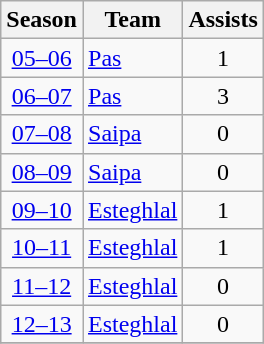<table class="wikitable" style="text-align: center;">
<tr>
<th>Season</th>
<th>Team</th>
<th>Assists</th>
</tr>
<tr>
<td><a href='#'>05–06</a></td>
<td align="left"><a href='#'>Pas</a></td>
<td>1</td>
</tr>
<tr>
<td><a href='#'>06–07</a></td>
<td align="left"><a href='#'>Pas</a></td>
<td>3</td>
</tr>
<tr>
<td><a href='#'>07–08</a></td>
<td align="left"><a href='#'>Saipa</a></td>
<td>0</td>
</tr>
<tr>
<td><a href='#'>08–09</a></td>
<td align="left"><a href='#'>Saipa</a></td>
<td>0</td>
</tr>
<tr>
<td><a href='#'>09–10</a></td>
<td align="left"><a href='#'>Esteghlal</a></td>
<td>1</td>
</tr>
<tr>
<td><a href='#'>10–11</a></td>
<td align="left"><a href='#'>Esteghlal</a></td>
<td>1</td>
</tr>
<tr>
<td><a href='#'>11–12</a></td>
<td align="left"><a href='#'>Esteghlal</a></td>
<td>0</td>
</tr>
<tr>
<td><a href='#'>12–13</a></td>
<td align="left"><a href='#'>Esteghlal</a></td>
<td>0</td>
</tr>
<tr>
</tr>
</table>
